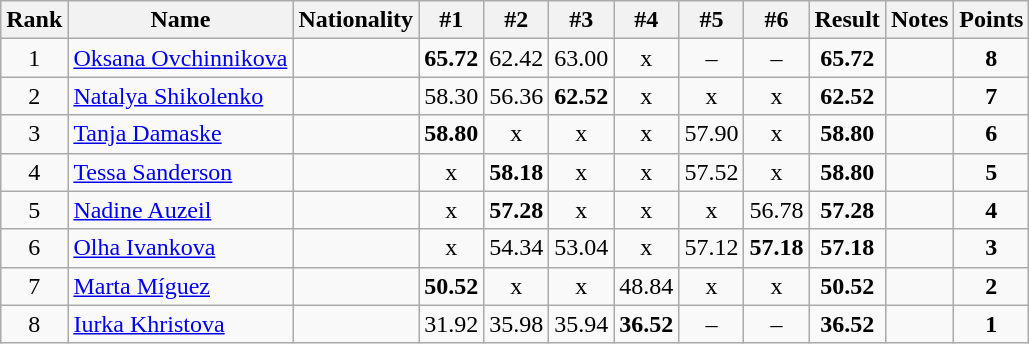<table class="wikitable sortable" style="text-align:center">
<tr>
<th>Rank</th>
<th>Name</th>
<th>Nationality</th>
<th>#1</th>
<th>#2</th>
<th>#3</th>
<th>#4</th>
<th>#5</th>
<th>#6</th>
<th>Result</th>
<th>Notes</th>
<th>Points</th>
</tr>
<tr>
<td>1</td>
<td align=left><a href='#'>Oksana Ovchinnikova</a></td>
<td align=left></td>
<td><strong>65.72</strong></td>
<td>62.42</td>
<td>63.00</td>
<td>x</td>
<td>–</td>
<td>–</td>
<td><strong>65.72</strong></td>
<td></td>
<td><strong>8</strong></td>
</tr>
<tr>
<td>2</td>
<td align=left><a href='#'>Natalya Shikolenko</a></td>
<td align=left></td>
<td>58.30</td>
<td>56.36</td>
<td><strong>62.52</strong></td>
<td>x</td>
<td>x</td>
<td>x</td>
<td><strong>62.52</strong></td>
<td></td>
<td><strong>7</strong></td>
</tr>
<tr>
<td>3</td>
<td align=left><a href='#'>Tanja Damaske</a></td>
<td align=left></td>
<td><strong>58.80</strong></td>
<td>x</td>
<td>x</td>
<td>x</td>
<td>57.90</td>
<td>x</td>
<td><strong>58.80</strong></td>
<td></td>
<td><strong>6</strong></td>
</tr>
<tr>
<td>4</td>
<td align=left><a href='#'>Tessa Sanderson</a></td>
<td align=left></td>
<td>x</td>
<td><strong>58.18</strong></td>
<td>x</td>
<td>x</td>
<td>57.52</td>
<td>x</td>
<td><strong>58.80</strong></td>
<td></td>
<td><strong>5</strong></td>
</tr>
<tr>
<td>5</td>
<td align=left><a href='#'>Nadine Auzeil</a></td>
<td align=left></td>
<td>x</td>
<td><strong>57.28</strong></td>
<td>x</td>
<td>x</td>
<td>x</td>
<td>56.78</td>
<td><strong>57.28</strong></td>
<td></td>
<td><strong>4</strong></td>
</tr>
<tr>
<td>6</td>
<td align=left><a href='#'>Olha Ivankova</a></td>
<td align=left></td>
<td>x</td>
<td>54.34</td>
<td>53.04</td>
<td>x</td>
<td>57.12</td>
<td><strong>57.18</strong></td>
<td><strong>57.18</strong></td>
<td></td>
<td><strong>3</strong></td>
</tr>
<tr>
<td>7</td>
<td align=left><a href='#'>Marta Míguez</a></td>
<td align=left></td>
<td><strong>50.52</strong></td>
<td>x</td>
<td>x</td>
<td>48.84</td>
<td>x</td>
<td>x</td>
<td><strong>50.52</strong></td>
<td></td>
<td><strong>2</strong></td>
</tr>
<tr>
<td>8</td>
<td align=left><a href='#'>Iurka Khristova</a></td>
<td align=left></td>
<td>31.92</td>
<td>35.98</td>
<td>35.94</td>
<td><strong>36.52</strong></td>
<td>–</td>
<td>–</td>
<td><strong>36.52</strong></td>
<td></td>
<td><strong>1</strong></td>
</tr>
</table>
